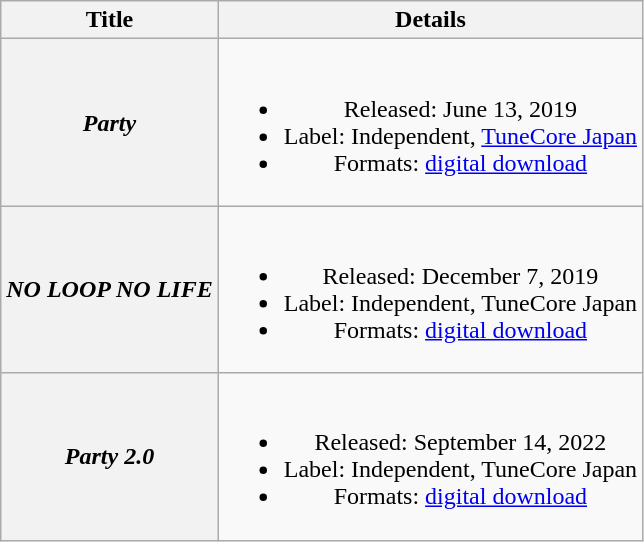<table class="wikitable plainrowheaders" style="text-align:center;">
<tr>
<th scope="col">Title</th>
<th scope="col">Details</th>
</tr>
<tr>
<th scope="row"><em>Party</em></th>
<td><br><ul><li>Released: June 13, 2019</li><li>Label: Independent, <a href='#'>TuneCore Japan</a></li><li>Formats: <a href='#'>digital download</a></li></ul></td>
</tr>
<tr>
<th scope="row"><em>NO LOOP NO LIFE</em></th>
<td><br><ul><li>Released: December 7, 2019</li><li>Label: Independent, TuneCore Japan</li><li>Formats: <a href='#'>digital download</a></li></ul></td>
</tr>
<tr>
<th scope="row"><em>Party 2.0</em></th>
<td><br><ul><li>Released: September 14, 2022</li><li>Label: Independent, TuneCore Japan</li><li>Formats: <a href='#'>digital download</a></li></ul></td>
</tr>
</table>
